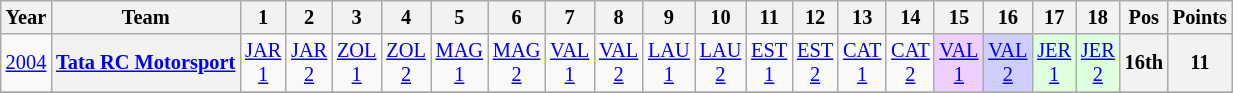<table class="wikitable" style="text-align:center; font-size:85%">
<tr>
<th>Year</th>
<th>Team</th>
<th>1</th>
<th>2</th>
<th>3</th>
<th>4</th>
<th>5</th>
<th>6</th>
<th>7</th>
<th>8</th>
<th>9</th>
<th>10</th>
<th>11</th>
<th>12</th>
<th>13</th>
<th>14</th>
<th>15</th>
<th>16</th>
<th>17</th>
<th>18</th>
<th>Pos</th>
<th>Points</th>
</tr>
<tr>
<td><a href='#'>2004</a></td>
<th nowrap><a href='#'>Tata RC Motorsport</a></th>
<td><a href='#'>JAR<br>1</a></td>
<td><a href='#'>JAR<br>2</a></td>
<td><a href='#'>ZOL<br>1</a></td>
<td><a href='#'>ZOL<br>2</a></td>
<td><a href='#'>MAG<br>1</a></td>
<td><a href='#'>MAG<br>2</a></td>
<td><a href='#'>VAL<br>1</a></td>
<td><a href='#'>VAL<br>2</a></td>
<td><a href='#'>LAU<br>1</a></td>
<td><a href='#'>LAU<br>2</a></td>
<td><a href='#'>EST<br>1</a></td>
<td><a href='#'>EST<br>2</a></td>
<td><a href='#'>CAT<br>1</a></td>
<td><a href='#'>CAT<br>2</a></td>
<td style="background:#EFCFFF;"><a href='#'>VAL<br>1</a><br></td>
<td style="background:#CFCFFF;"><a href='#'>VAL<br>2</a><br></td>
<td style="background:#DFFFDF;"><a href='#'>JER<br>1</a><br></td>
<td style="background:#DFFFDF;"><a href='#'>JER<br>2</a><br></td>
<th>16th</th>
<th>11</th>
</tr>
<tr>
</tr>
</table>
